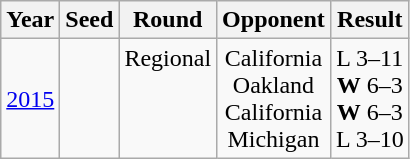<table class="wikitable">
<tr>
<th>Year</th>
<th>Seed</th>
<th>Round</th>
<th>Opponent</th>
<th>Result</th>
</tr>
<tr align="center">
<td><a href='#'>2015</a></td>
<td></td>
<td>Regional<br><br><br><br></td>
<td>California<br>Oakland<br>California<br>Michigan</td>
<td>L 3–11<br><strong>W</strong> 6–3<br><strong>W</strong> 6–3<br>L 3–10</td>
</tr>
</table>
